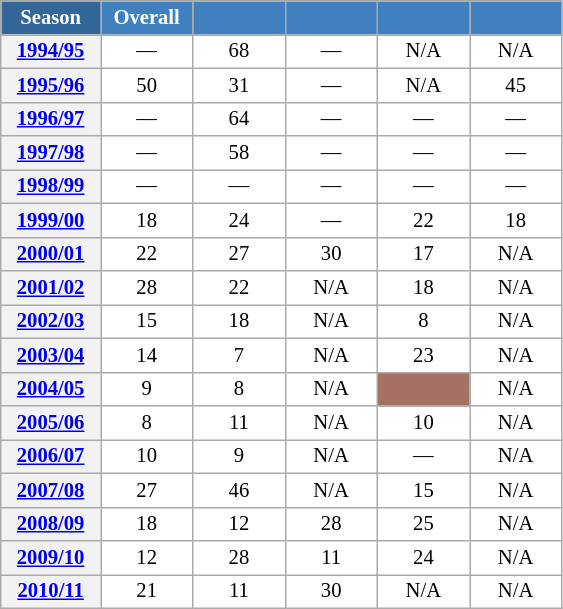<table class="wikitable" style="font-size:86%; text-align:center; border:grey solid 1px; border-collapse:collapse; background:#ffffff;">
<tr>
<th style="background-color:#369; color:white; width:60px;"> Season </th>
<th style="background-color:#4180be; color:white; width:55px;">Overall</th>
<th style="background-color:#4180be; color:white; width:55px;"></th>
<th style="background-color:#4180be; color:white; width:55px;"></th>
<th style="background-color:#4180be; color:white; width:55px;"></th>
<th style="background-color:#4180be; color:white; width:55px;"></th>
</tr>
<tr>
<th scope=row align=center><a href='#'>1994/95</a></th>
<td align=center>—</td>
<td align=center>68</td>
<td align=center>—</td>
<td align=center>N/A</td>
<td align=center>N/A</td>
</tr>
<tr>
<th scope=row align=center><a href='#'>1995/96</a></th>
<td align=center>50</td>
<td align=center>31</td>
<td align=center>—</td>
<td align=center>N/A</td>
<td align=center>45</td>
</tr>
<tr>
<th scope=row align=center><a href='#'>1996/97</a></th>
<td align=center>—</td>
<td align=center>64</td>
<td align=center>—</td>
<td align=center>—</td>
<td align=center>—</td>
</tr>
<tr>
<th scope=row align=center><a href='#'>1997/98</a></th>
<td align=center>—</td>
<td align=center>58</td>
<td align=center>—</td>
<td align=center>—</td>
<td align=center>—</td>
</tr>
<tr>
<th scope=row align=center><a href='#'>1998/99</a></th>
<td align=center>—</td>
<td align=center>—</td>
<td align=center>—</td>
<td align=center>—</td>
<td align=center>—</td>
</tr>
<tr>
<th scope=row align=center><a href='#'>1999/00</a></th>
<td align=center>18</td>
<td align=center>24</td>
<td align=center>—</td>
<td align=center>22</td>
<td align=center>18</td>
</tr>
<tr>
<th scope=row align=center><a href='#'>2000/01</a></th>
<td align=center>22</td>
<td align=center>27</td>
<td align=center>30</td>
<td align=center>17</td>
<td align=center>N/A</td>
</tr>
<tr>
<th scope=row align=center><a href='#'>2001/02</a></th>
<td align=center>28</td>
<td align=center>22</td>
<td align=center>N/A</td>
<td align=center>18</td>
<td align=center>N/A</td>
</tr>
<tr>
<th scope=row align=center><a href='#'>2002/03</a></th>
<td align=center>15</td>
<td align=center>18</td>
<td align=center>N/A</td>
<td align=center>8</td>
<td align=center>N/A</td>
</tr>
<tr>
<th scope=row align=center><a href='#'>2003/04</a></th>
<td align=center>14</td>
<td align=center>7</td>
<td align=center>N/A</td>
<td align=center>23</td>
<td align=center>N/A</td>
</tr>
<tr>
<th scope=row align=center><a href='#'>2004/05</a></th>
<td align=center>9</td>
<td align=center>8</td>
<td align=center>N/A</td>
<td align=center bgcolor=#A57164></td>
<td align=center>N/A</td>
</tr>
<tr>
<th scope=row align=center><a href='#'>2005/06</a></th>
<td align=center>8</td>
<td align=center>11</td>
<td align=center>N/A</td>
<td align=center>10</td>
<td align=center>N/A</td>
</tr>
<tr>
<th scope=row align=center><a href='#'>2006/07</a></th>
<td align=center>10</td>
<td align=center>9</td>
<td align=center>N/A</td>
<td align=center>—</td>
<td align=center>N/A</td>
</tr>
<tr>
<th scope=row align=center><a href='#'>2007/08</a></th>
<td align=center>27</td>
<td align=center>46</td>
<td align=center>N/A</td>
<td align=center>15</td>
<td align=center>N/A</td>
</tr>
<tr>
<th scope=row align=center><a href='#'>2008/09</a></th>
<td align=center>18</td>
<td align=center>12</td>
<td align=center>28</td>
<td align=center>25</td>
<td align=center>N/A</td>
</tr>
<tr>
<th scope=row align=center><a href='#'>2009/10</a></th>
<td align=center>12</td>
<td align=center>28</td>
<td align=center>11</td>
<td align=center>24</td>
<td align=center>N/A</td>
</tr>
<tr>
<th scope=row align=center><a href='#'>2010/11</a></th>
<td align=center>21</td>
<td align=center>11</td>
<td align=center>30</td>
<td align=center>N/A</td>
<td align=center>N/A</td>
</tr>
</table>
